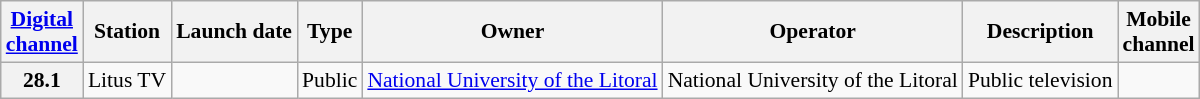<table class="wikitable sortable" style="font-size: 90%;">
<tr>
<th><a href='#'>Digital<br>channel</a></th>
<th>Station</th>
<th>Launch date</th>
<th>Type</th>
<th>Owner</th>
<th>Operator</th>
<th>Description</th>
<th>Mobile<br>channel</th>
</tr>
<tr>
<th>28.1</th>
<td>Litus TV</td>
<td></td>
<td>Public</td>
<td><a href='#'>National University of the Litoral</a></td>
<td>National University of the Litoral</td>
<td>Public television</td>
<td></td>
</tr>
</table>
